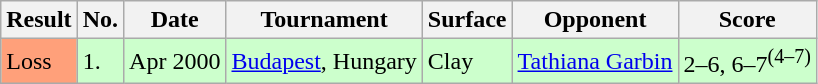<table class="sortable wikitable">
<tr>
<th>Result</th>
<th>No.</th>
<th>Date</th>
<th>Tournament</th>
<th>Surface</th>
<th>Opponent</th>
<th>Score</th>
</tr>
<tr bgcolor="CCFFCC">
<td style="background:#ffa07a;">Loss</td>
<td>1.</td>
<td>Apr 2000</td>
<td><a href='#'>Budapest</a>, Hungary</td>
<td>Clay</td>
<td> <a href='#'>Tathiana Garbin</a></td>
<td>2–6, 6–7<sup>(4–7)</sup></td>
</tr>
</table>
